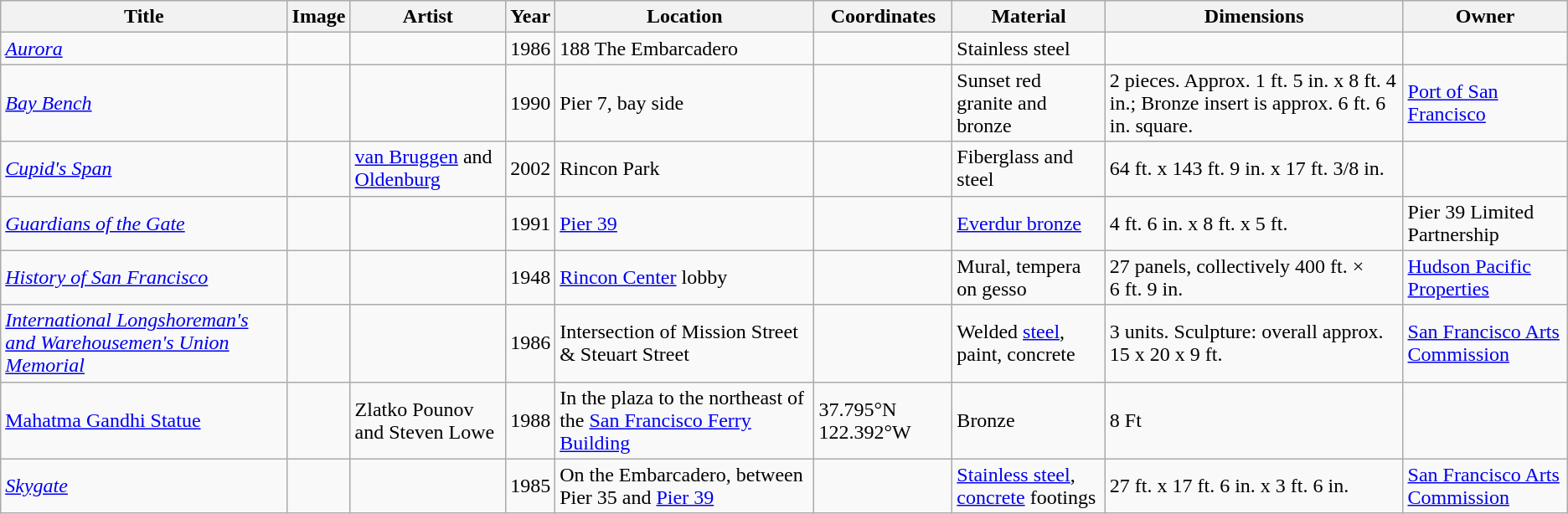<table class="wikitable sortable">
<tr>
<th>Title</th>
<th>Image</th>
<th>Artist</th>
<th>Year</th>
<th>Location</th>
<th>Coordinates</th>
<th>Material</th>
<th>Dimensions</th>
<th>Owner</th>
</tr>
<tr>
<td><em><a href='#'>Aurora</a></em></td>
<td></td>
<td></td>
<td>1986</td>
<td>188 The Embarcadero</td>
<td></td>
<td>Stainless steel</td>
<td></td>
<td></td>
</tr>
<tr>
<td><em><a href='#'>Bay Bench</a></em></td>
<td></td>
<td></td>
<td>1990</td>
<td>Pier 7, bay side</td>
<td></td>
<td>Sunset red granite and bronze</td>
<td>2 pieces. Approx. 1 ft. 5 in. x 8 ft. 4 in.; Bronze insert is approx. 6 ft. 6 in. square.</td>
<td><a href='#'>Port of San Francisco</a></td>
</tr>
<tr>
<td><em><a href='#'>Cupid's Span</a></em></td>
<td></td>
<td><a href='#'>van Bruggen</a> and <a href='#'>Oldenburg</a></td>
<td>2002</td>
<td>Rincon Park</td>
<td></td>
<td>Fiberglass and steel</td>
<td>64 ft. x 143 ft. 9 in. x 17 ft. 3/8 in.</td>
<td></td>
</tr>
<tr>
<td><em><a href='#'>Guardians of the Gate</a></em></td>
<td></td>
<td></td>
<td>1991</td>
<td><a href='#'>Pier 39</a></td>
<td><small></small></td>
<td><a href='#'>Everdur bronze</a></td>
<td>4 ft. 6 in. x 8 ft. x 5 ft.</td>
<td>Pier 39 Limited Partnership</td>
</tr>
<tr>
<td><a href='#'><em>History of San Francisco</em></a></td>
<td></td>
<td></td>
<td>1948</td>
<td><a href='#'>Rincon Center</a> lobby</td>
<td><small></small></td>
<td>Mural, tempera on gesso</td>
<td>27 panels, collectively 400 ft. × 6 ft. 9 in.</td>
<td><a href='#'>Hudson Pacific Properties</a></td>
</tr>
<tr>
<td><em><a href='#'>International Longshoreman's and Warehousemen's Union Memorial</a></em></td>
<td></td>
<td></td>
<td>1986</td>
<td>Intersection of Mission Street & Steuart Street</td>
<td><small></small></td>
<td>Welded <a href='#'>steel</a>, paint, concrete</td>
<td>3 units. Sculpture: overall approx. 15 x 20 x 9 ft.</td>
<td><a href='#'>San Francisco Arts Commission</a></td>
</tr>
<tr>
<td><a href='#'>Mahatma Gandhi Statue</a></td>
<td></td>
<td>Zlatko Pounov and Steven Lowe</td>
<td>1988</td>
<td>In the plaza to the northeast of the <a href='#'>San Francisco Ferry Building</a></td>
<td>37.795°N 122.392°W</td>
<td>Bronze</td>
<td>8 Ft</td>
<td></td>
</tr>
<tr>
<td><em><a href='#'>Skygate</a></em></td>
<td></td>
<td></td>
<td>1985</td>
<td>On the Embarcadero, between Pier 35 and <a href='#'>Pier 39</a></td>
<td><small></small></td>
<td><a href='#'>Stainless steel</a>, <a href='#'>concrete</a> footings</td>
<td>27 ft. x 17 ft. 6 in. x 3 ft. 6 in.</td>
<td><a href='#'>San Francisco Arts Commission</a></td>
</tr>
</table>
